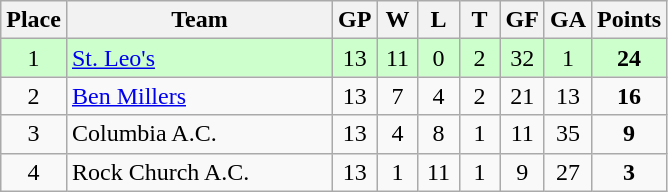<table class="wikitable" style="text-align:center">
<tr>
<th>Place</th>
<th width="170">Team</th>
<th width="20">GP</th>
<th width="20">W</th>
<th width="20">L</th>
<th width="20">T</th>
<th width="20">GF</th>
<th width="20">GA</th>
<th>Points</th>
</tr>
<tr bgcolor=#ccffcc>
<td>1</td>
<td align="left"><a href='#'>St. Leo's</a></td>
<td>13</td>
<td>11</td>
<td>0</td>
<td>2</td>
<td>32</td>
<td>1</td>
<td><strong>24</strong></td>
</tr>
<tr>
<td>2</td>
<td align="left"><a href='#'>Ben Millers</a></td>
<td>13</td>
<td>7</td>
<td>4</td>
<td>2</td>
<td>21</td>
<td>13</td>
<td><strong>16</strong></td>
</tr>
<tr>
<td>3</td>
<td align="left">Columbia A.C.</td>
<td>13</td>
<td>4</td>
<td>8</td>
<td>1</td>
<td>11</td>
<td>35</td>
<td><strong>9</strong></td>
</tr>
<tr>
<td>4</td>
<td align="left">Rock Church A.C.</td>
<td>13</td>
<td>1</td>
<td>11</td>
<td>1</td>
<td>9</td>
<td>27</td>
<td><strong>3</strong></td>
</tr>
</table>
